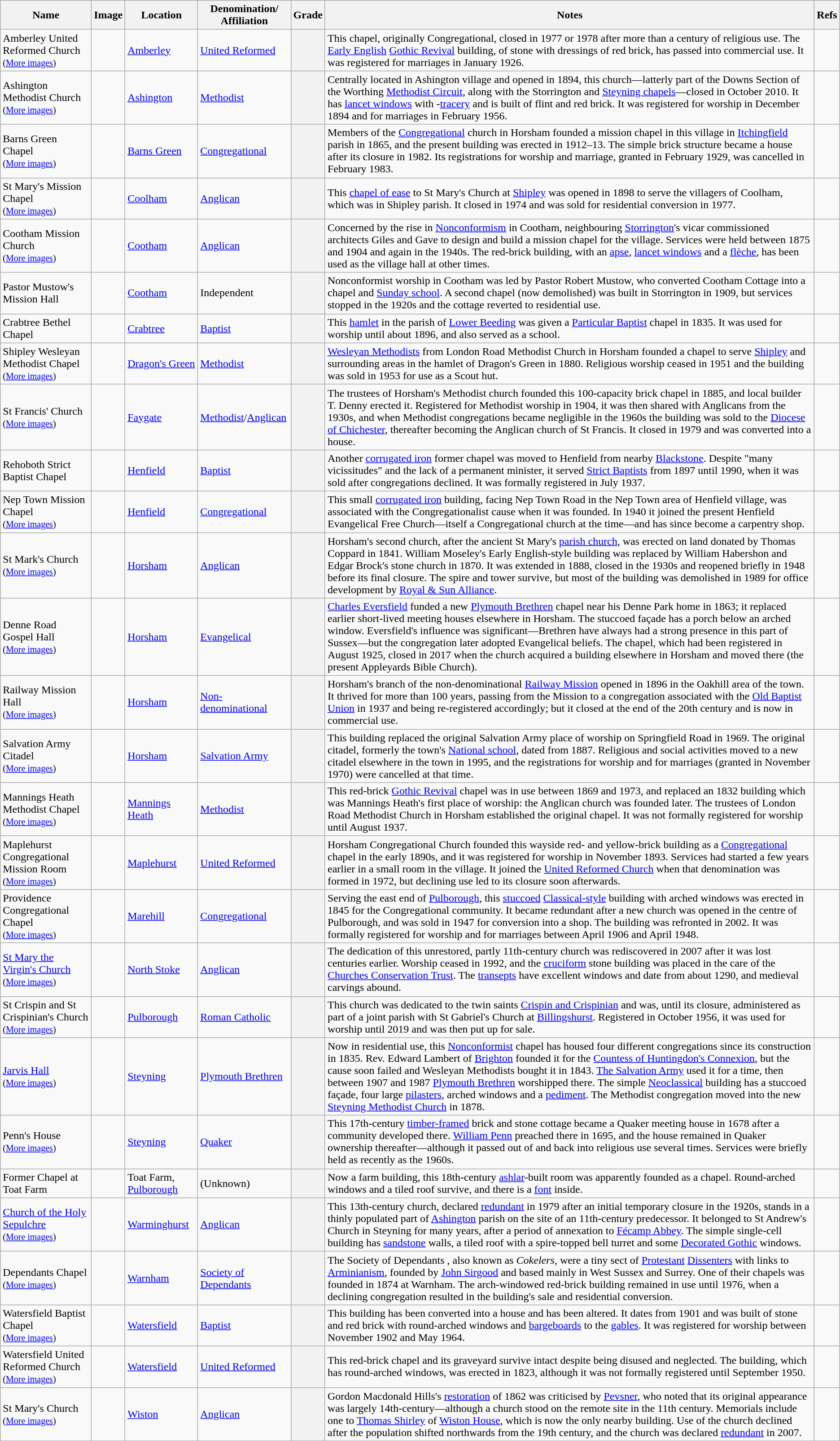<table class="wikitable sortable">
<tr>
<th align="center"><strong>Name</strong></th>
<th align="center" class="unsortable"><strong>Image</strong></th>
<th align="center"><strong>Location</strong></th>
<th align="center"><strong>Denomination/<br>Affiliation</strong></th>
<th align="center"><strong>Grade</strong></th>
<th align="center" class="unsortable"><strong>Notes</strong></th>
<th align="center" class="unsortable"><strong>Refs</strong></th>
</tr>
<tr>
<td>Amberley United Reformed Church<br><small>(<a href='#'>More images</a>)</small></td>
<td></td>
<td><a href='#'>Amberley</a><br></td>
<td><a href='#'>United Reformed</a></td>
<th align="center"></th>
<td>This chapel, originally Congregational, closed in 1977 or 1978 after more than a century of religious use.  The <a href='#'>Early English</a> <a href='#'>Gothic Revival</a> building, of stone with dressings of red brick, has passed into commercial use.  It was registered for marriages in January 1926.</td>
<td><br><br></td>
</tr>
<tr>
<td>Ashington Methodist Church<br><small>(<a href='#'>More images</a>)</small></td>
<td></td>
<td><a href='#'>Ashington</a><br></td>
<td><a href='#'>Methodist</a></td>
<th align="center"></th>
<td>Centrally located in Ashington village and opened in 1894, this church—latterly part of the Downs Section of the Worthing <a href='#'>Methodist Circuit</a>, along with the Storrington and <a href='#'>Steyning chapels</a>—closed in October 2010.  It has <a href='#'>lancet windows</a> with -<a href='#'>tracery</a> and is built of flint and red brick.  It was registered for worship in December 1894 and for marriages in February 1956.</td>
<td><br><br></td>
</tr>
<tr>
<td>Barns Green Chapel<br><small>(<a href='#'>More images</a>)</small></td>
<td></td>
<td><a href='#'>Barns Green</a><br></td>
<td><a href='#'>Congregational</a></td>
<th align="center"></th>
<td>Members of the <a href='#'>Congregational</a> church in Horsham founded a mission chapel in this village in <a href='#'>Itchingfield</a> parish in 1865, and the present building was erected in 1912–13.  The simple brick structure became a house after its closure in 1982.  Its registrations for worship and marriage, granted in February 1929, was cancelled in February 1983.</td>
<td><br><br></td>
</tr>
<tr>
<td>St Mary's Mission Chapel<br><small>(<a href='#'>More images</a>)</small></td>
<td></td>
<td><a href='#'>Coolham</a><br></td>
<td><a href='#'>Anglican</a></td>
<th align="center"></th>
<td>This <a href='#'>chapel of ease</a> to St Mary's Church at <a href='#'>Shipley</a> was opened in 1898 to serve the villagers of Coolham, which was in Shipley parish.  It closed in 1974 and was sold for residential conversion in 1977.</td>
<td></td>
</tr>
<tr>
<td>Cootham Mission Church<br><small>(<a href='#'>More images</a>)</small></td>
<td></td>
<td><a href='#'>Cootham</a><br></td>
<td><a href='#'>Anglican</a></td>
<th align="center"></th>
<td>Concerned by the rise in <a href='#'>Nonconformism</a> in Cootham, neighbouring <a href='#'>Storrington</a>'s vicar commissioned architects Giles and Gave to design and build a mission chapel for the village.  Services were held between 1875 and 1904 and again in the 1940s.  The red-brick building, with an <a href='#'>apse</a>, <a href='#'>lancet windows</a> and a <a href='#'>flèche</a>, has been used as the village hall at other times.</td>
<td><br></td>
</tr>
<tr>
<td>Pastor Mustow's Mission Hall</td>
<td></td>
<td><a href='#'>Cootham</a><br></td>
<td>Independent</td>
<th align="center"></th>
<td>Nonconformist worship in Cootham was led by Pastor Robert Mustow, who converted Cootham Cottage into a chapel and <a href='#'>Sunday school</a>.  A second chapel (now demolished) was built in Storrington in 1909, but services stopped in the 1920s and the cottage reverted to residential use.</td>
<td></td>
</tr>
<tr>
<td>Crabtree Bethel Chapel</td>
<td></td>
<td><a href='#'>Crabtree</a><br></td>
<td><a href='#'>Baptist</a></td>
<th align="center"></th>
<td>This <a href='#'>hamlet</a> in the parish of <a href='#'>Lower Beeding</a> was given a <a href='#'>Particular Baptist</a> chapel in 1835.  It was used for worship until about 1896, and also served as a school.</td>
<td></td>
</tr>
<tr>
<td>Shipley Wesleyan Methodist Chapel<br><small>(<a href='#'>More images</a>)</small></td>
<td></td>
<td><a href='#'>Dragon's Green</a><br></td>
<td><a href='#'>Methodist</a></td>
<th align="center"></th>
<td><a href='#'>Wesleyan Methodists</a> from London Road Methodist Church in Horsham founded a chapel to serve <a href='#'>Shipley</a> and surrounding areas in the hamlet of Dragon's Green in 1880.  Religious worship ceased in 1951 and the building was sold in 1953 for use as a Scout hut.</td>
<td><br></td>
</tr>
<tr>
<td>St Francis' Church<br><small>(<a href='#'>More images</a>)</small></td>
<td></td>
<td><a href='#'>Faygate</a><br></td>
<td><a href='#'>Methodist</a>/<a href='#'>Anglican</a></td>
<th align="center"></th>
<td>The trustees of Horsham's Methodist church founded this 100-capacity brick chapel in 1885, and local builder T. Denny erected it.  Registered for Methodist worship in 1904, it was then shared with Anglicans from the 1930s, and when Methodist congregations became negligible in the 1960s the building was sold to the <a href='#'>Diocese of Chichester</a>, thereafter becoming the Anglican church of St Francis.  It closed in 1979 and was converted into a house.</td>
<td><br><br></td>
</tr>
<tr>
<td>Rehoboth Strict Baptist Chapel</td>
<td></td>
<td><a href='#'>Henfield</a><br></td>
<td><a href='#'>Baptist</a></td>
<th align="center"></th>
<td>Another <a href='#'>corrugated iron</a> former chapel was moved to Henfield from nearby <a href='#'>Blackstone</a>.  Despite "many vicissitudes" and the lack of a permanent minister, it served <a href='#'>Strict Baptists</a> from 1897 until 1990, when it was sold after congregations declined.  It was formally registered in July 1937.</td>
<td><br><br><br></td>
</tr>
<tr>
<td>Nep Town Mission Chapel<br><small>(<a href='#'>More images</a>)</small></td>
<td></td>
<td><a href='#'>Henfield</a><br></td>
<td><a href='#'>Congregational</a></td>
<th align="center"></th>
<td>This small <a href='#'>corrugated iron</a> building, facing Nep Town Road in the Nep Town area of Henfield village, was associated with the Congregationalist cause when it was founded.  In 1940 it joined the present Henfield Evangelical Free Church—itself a Congregational church at the time—and has since become a carpentry shop.</td>
<td></td>
</tr>
<tr>
<td>St Mark's Church<br><small>(<a href='#'>More images</a>)</small></td>
<td></td>
<td><a href='#'>Horsham</a><br></td>
<td><a href='#'>Anglican</a></td>
<th align="center"></th>
<td>Horsham's second church, after the ancient St Mary's <a href='#'>parish church</a>, was erected on land donated by Thomas Coppard in 1841.  William Moseley's Early English-style building was replaced by William Habershon and Edgar Brock's stone church in 1870.  It was extended in 1888, closed in the 1930s and reopened briefly in 1948 before its final closure.  The spire and tower survive, but most of the building was demolished in 1989 for office development by <a href='#'>Royal & Sun Alliance</a>.</td>
<td><br><br><br><br></td>
</tr>
<tr>
<td>Denne Road Gospel Hall<br><small>(<a href='#'>More images</a>)</small></td>
<td></td>
<td><a href='#'>Horsham</a><br></td>
<td><a href='#'>Evangelical</a></td>
<th align="center"></th>
<td><a href='#'>Charles Eversfield</a> funded a new <a href='#'>Plymouth Brethren</a> chapel near his Denne Park home in 1863; it replaced earlier short-lived meeting houses elsewhere in Horsham.  The stuccoed façade has a porch below an arched window.  Eversfield's influence was significant—Brethren have always had a strong presence in this part of Sussex—but the congregation later adopted Evangelical beliefs.  The chapel, which had been registered in August 1925, closed in 2017 when the church acquired a building elsewhere in Horsham and moved there (the present Appleyards Bible Church).</td>
<td><br><br><br><br></td>
</tr>
<tr>
<td>Railway Mission Hall<br><small>(<a href='#'>More images</a>)</small></td>
<td></td>
<td><a href='#'>Horsham</a><br></td>
<td><a href='#'>Non-denominational</a></td>
<th align="center"></th>
<td>Horsham's branch of the non-denominational <a href='#'>Railway Mission</a> opened in 1896 in the Oakhill area of the town.  It thrived for more than 100 years, passing from the Mission to a congregation associated with the <a href='#'>Old Baptist Union</a> in 1937 and being re-registered accordingly; but it closed at the end of the 20th century and is now in commercial use.</td>
<td><br><br></td>
</tr>
<tr>
<td>Salvation Army Citadel<br><small>(<a href='#'>More images</a>)</small></td>
<td></td>
<td><a href='#'>Horsham</a><br></td>
<td><a href='#'>Salvation Army</a></td>
<th align="center"></th>
<td>This building replaced the original Salvation Army place of worship on Springfield Road in 1969.  The original citadel, formerly the town's <a href='#'>National school</a>, dated from 1887.  Religious and social activities moved to a new citadel elsewhere in the town in 1995, and the registrations for worship and for marriages (granted in November 1970) were cancelled at that time.</td>
<td><br><br><br></td>
</tr>
<tr>
<td>Mannings Heath Methodist Chapel<br><small>(<a href='#'>More images</a>)</small></td>
<td></td>
<td><a href='#'>Mannings Heath</a><br></td>
<td><a href='#'>Methodist</a></td>
<th align="center"></th>
<td>This red-brick <a href='#'>Gothic Revival</a> chapel was in use between 1869 and 1973, and replaced an 1832 building which was Mannings Heath's first place of worship: the Anglican church was founded later.  The trustees of London Road Methodist Church in Horsham established the original chapel.  It was not formally registered for worship until August 1937.</td>
<td><br></td>
</tr>
<tr>
<td>Maplehurst Congregational Mission Room<br><small>(<a href='#'>More images</a>)</small></td>
<td></td>
<td><a href='#'>Maplehurst</a><br></td>
<td><a href='#'>United Reformed</a></td>
<th align="center"></th>
<td>Horsham Congregational Church founded this wayside red- and yellow-brick building as a <a href='#'>Congregational</a> chapel in the early 1890s, and it was registered for worship in November 1893.  Services had started a few years earlier in a small room in the village.  It joined the <a href='#'>United Reformed Church</a> when that denomination was formed in 1972, but declining use led to its closure soon afterwards.</td>
<td><br></td>
</tr>
<tr>
<td>Providence Congregational Chapel<br><small>(<a href='#'>More images</a>)</small></td>
<td></td>
<td><a href='#'>Marehill</a><br></td>
<td><a href='#'>Congregational</a></td>
<th align="center"></th>
<td>Serving the east end of <a href='#'>Pulborough</a>, this <a href='#'>stuccoed</a> <a href='#'>Classical-style</a> building with arched windows was erected in 1845 for the Congregational community.  It became redundant after a new church was opened in the centre of Pulborough, and was sold in 1947 for conversion into a shop.  The building was refronted in 2002.  It was formally registered for worship and for marriages between April 1906 and April 1948.</td>
<td><br><br></td>
</tr>
<tr>
<td><a href='#'>St Mary the Virgin's Church</a><br><small>(<a href='#'>More images</a>)</small></td>
<td></td>
<td><a href='#'>North Stoke</a><br></td>
<td><a href='#'>Anglican</a></td>
<th></th>
<td>The dedication of this unrestored, partly 11th-century church was rediscovered in 2007 after it was lost centuries earlier.  Worship ceased in 1992, and the <a href='#'>cruciform</a> stone building was placed in the care of the <a href='#'>Churches Conservation Trust</a>.  The <a href='#'>transepts</a> have excellent windows and date from about 1290, and medieval carvings abound.</td>
<td><br><br></td>
</tr>
<tr>
<td>St Crispin and St Crispinian's Church<br><small>(<a href='#'>More images</a>)</small></td>
<td></td>
<td><a href='#'>Pulborough</a><br></td>
<td><a href='#'>Roman Catholic</a></td>
<th align="center"></th>
<td>This church was dedicated to the twin saints <a href='#'>Crispin and Crispinian</a> and was, until its closure, administered as part of a joint parish with St Gabriel's Church at <a href='#'>Billingshurst</a>.  Registered in October 1956, it was used for worship until 2019 and was then put up for sale.</td>
<td><br></td>
</tr>
<tr>
<td><a href='#'>Jarvis Hall</a><br><small>(<a href='#'>More images</a>)</small></td>
<td></td>
<td><a href='#'>Steyning</a><br></td>
<td><a href='#'>Plymouth Brethren</a></td>
<th></th>
<td>Now in residential use, this <a href='#'>Nonconformist</a> chapel has housed four different congregations since its construction in 1835.  Rev. Edward Lambert of <a href='#'>Brighton</a> founded it for the <a href='#'>Countess of Huntingdon's Connexion</a>, but the cause soon failed and Wesleyan Methodists bought it in 1843.  <a href='#'>The Salvation Army</a> used it for a time, then between 1907 and 1987 <a href='#'>Plymouth Brethren</a> worshipped there.  The simple <a href='#'>Neoclassical</a> building has a stuccoed façade, four large <a href='#'>pilasters</a>, arched windows and a <a href='#'>pediment</a>.  The Methodist congregation moved into the new <a href='#'>Steyning Methodist Church</a> in 1878.</td>
<td><br><br><br></td>
</tr>
<tr>
<td>Penn's House<br><small>(<a href='#'>More images</a>)</small></td>
<td></td>
<td><a href='#'>Steyning</a><br></td>
<td><a href='#'>Quaker</a></td>
<th></th>
<td>This 17th-century <a href='#'>timber-framed</a> brick and stone cottage became a Quaker meeting house in 1678 after a community developed there.  <a href='#'>William Penn</a> preached there in 1695, and the house remained in Quaker ownership thereafter—although it passed out of and back into religious use several times.  Services were briefly held as recently as the 1960s.</td>
<td><br></td>
</tr>
<tr>
<td>Former Chapel at Toat Farm</td>
<td align="center"></td>
<td>Toat Farm, <a href='#'>Pulborough</a><br></td>
<td>(Unknown)</td>
<th></th>
<td>Now a farm building, this 18th-century <a href='#'>ashlar</a>-built room was apparently founded as a chapel.  Round-arched windows and a tiled roof survive, and there is a <a href='#'>font</a> inside.</td>
<td></td>
</tr>
<tr>
<td><a href='#'>Church of the Holy Sepulchre</a><br><small>(<a href='#'>More images</a>)</small></td>
<td></td>
<td><a href='#'>Warminghurst</a><br></td>
<td><a href='#'>Anglican</a></td>
<th></th>
<td>This 13th-century church, declared <a href='#'>redundant</a> in 1979 after an initial temporary closure in the 1920s, stands in a thinly populated part of <a href='#'>Ashington</a> parish on the site of an 11th-century predecessor.  It belonged to St Andrew's Church in Steyning for many years, after a period of annexation to <a href='#'>Fécamp Abbey</a>.  The simple single-cell building has <a href='#'>sandstone</a> walls, a tiled roof with a spire-topped bell turret and some <a href='#'>Decorated Gothic</a> windows.</td>
<td><br><br></td>
</tr>
<tr>
<td>Dependants Chapel<br><small>(<a href='#'>More images</a>)</small></td>
<td></td>
<td><a href='#'>Warnham</a><br></td>
<td><a href='#'>Society of Dependants</a></td>
<th align="center"></th>
<td>The Society of Dependants , also known as <em>Cokelers</em>, were a tiny sect of <a href='#'>Protestant</a> <a href='#'>Dissenters</a> with links to <a href='#'>Arminianism</a>, founded by <a href='#'>John Sirgood</a> and based mainly in West Sussex and Surrey.  One of their chapels was founded in 1874 at Warnham.  The arch-windowed red-brick building remained in use until 1976, when a declining congregation resulted in the building's sale and residential conversion.</td>
<td><br></td>
</tr>
<tr>
<td>Watersfield Baptist Chapel<br><small>(<a href='#'>More images</a>)</small></td>
<td></td>
<td><a href='#'>Watersfield</a><br></td>
<td><a href='#'>Baptist</a></td>
<th align="center"></th>
<td>This building has been converted into a house and has been altered.  It dates from 1901 and was built of stone and red brick with round-arched windows and <a href='#'>bargeboards</a> to the <a href='#'>gables</a>.  It was registered for worship between November 1902 and May 1964.</td>
<td><br></td>
</tr>
<tr>
<td>Watersfield United Reformed Church<br><small>(<a href='#'>More images</a>)</small></td>
<td></td>
<td><a href='#'>Watersfield</a><br></td>
<td><a href='#'>United Reformed</a></td>
<th align="center"></th>
<td>This red-brick chapel and its graveyard survive intact despite being disused and neglected.  The building, which has round-arched windows, was erected in 1823, although it was not formally registered until September 1950.</td>
<td><br></td>
</tr>
<tr>
<td>St Mary's Church<br><small>(<a href='#'>More images</a>)</small></td>
<td></td>
<td><a href='#'>Wiston</a><br></td>
<td><a href='#'>Anglican</a></td>
<th></th>
<td>Gordon Macdonald Hills's <a href='#'>restoration</a> of 1862 was criticised by <a href='#'>Pevsner</a>, who noted that its original appearance was largely 14th-century—although a church stood on the remote site in the 11th century.  Memorials include one to <a href='#'>Thomas Shirley</a> of <a href='#'>Wiston House</a>, which is now the only nearby building.  Use of the church declined after the population shifted northwards from the 19th century, and the church was declared <a href='#'>redundant</a> in 2007.</td>
<td><br><br><br></td>
</tr>
</table>
